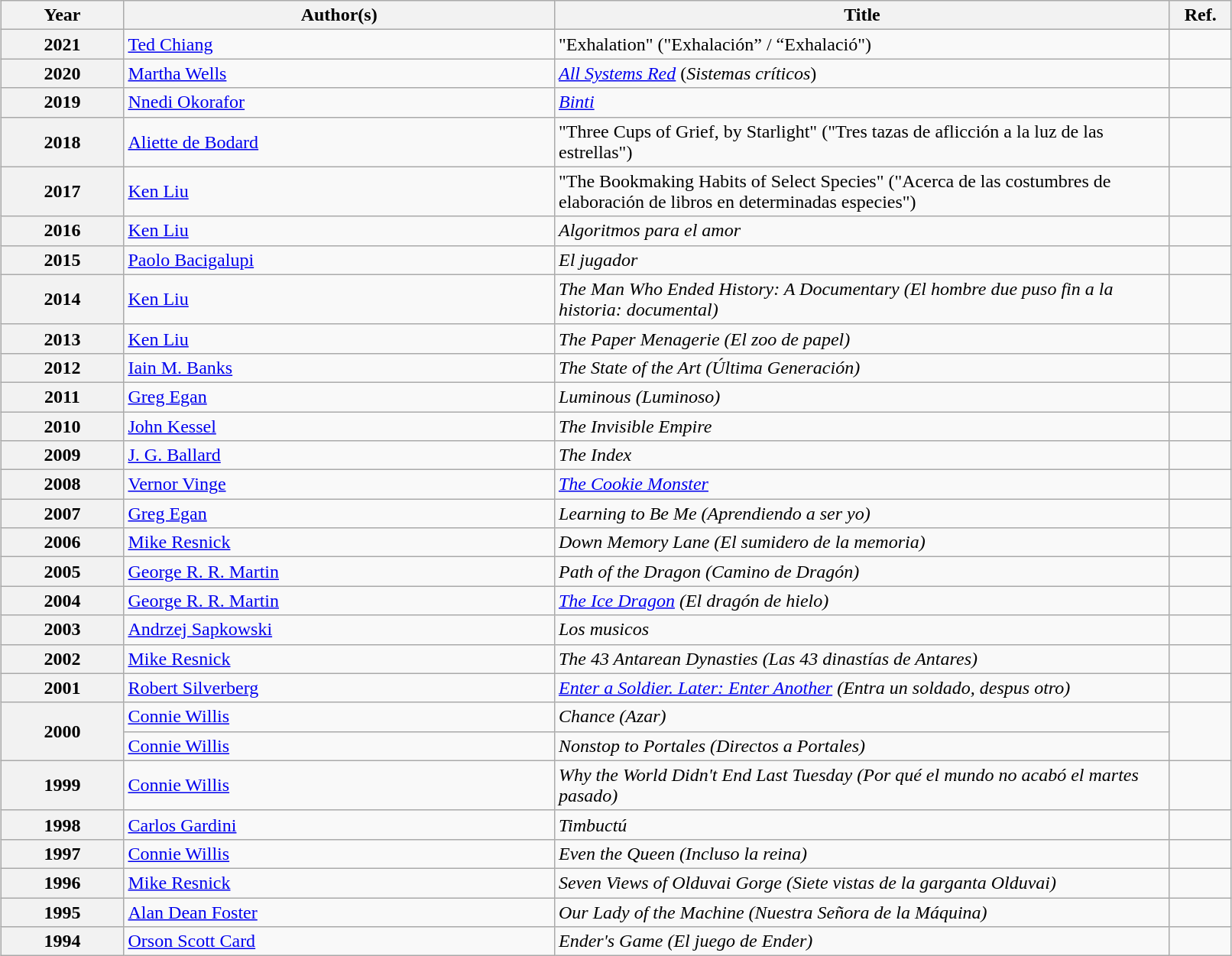<table class="sortable wikitable" width="85%" cellpadding="5" style="margin: 1em auto 1em auto">
<tr>
<th width="10%" scope="col">Year</th>
<th width="35%" scope="col">Author(s)</th>
<th width="50%" scope="col">Title</th>
<th width=""5%" scope="col" class="unsortable">Ref.</th>
</tr>
<tr>
<th>2021</th>
<td><a href='#'>Ted Chiang</a></td>
<td>"Exhalation" ("Exhalación” / “Exhalació")</td>
<td></td>
</tr>
<tr>
<th>2020</th>
<td><a href='#'>Martha Wells</a></td>
<td><em><a href='#'>All Systems Red</a></em> (<em>Sistemas críticos</em>)</td>
<td></td>
</tr>
<tr>
<th>2019</th>
<td><a href='#'>Nnedi Okorafor</a></td>
<td><em><a href='#'>Binti</a></em></td>
<td></td>
</tr>
<tr>
<th>2018</th>
<td><a href='#'>Aliette de Bodard</a></td>
<td>"Three Cups of Grief, by Starlight" ("Tres tazas de aflicción a la luz de las estrellas")</td>
<td></td>
</tr>
<tr>
<th>2017</th>
<td><a href='#'>Ken Liu</a></td>
<td>"The Bookmaking Habits of Select Species" ("Acerca de las costumbres de elaboración de libros en determinadas especies")</td>
<td></td>
</tr>
<tr>
<th>2016</th>
<td><a href='#'>Ken Liu</a></td>
<td><em>Algoritmos para el amor</em></td>
<td></td>
</tr>
<tr>
<th>2015</th>
<td><a href='#'>Paolo Bacigalupi</a></td>
<td><em>El jugador</em></td>
<td></td>
</tr>
<tr>
<th>2014</th>
<td><a href='#'>Ken Liu</a></td>
<td><em>The Man Who Ended History: A Documentary (El hombre due puso fin a la historia: documental)</em></td>
<td></td>
</tr>
<tr>
<th>2013</th>
<td><a href='#'>Ken Liu</a></td>
<td><em>The Paper Menagerie (El zoo de papel)</em></td>
<td></td>
</tr>
<tr>
<th>2012</th>
<td><a href='#'>Iain M. Banks</a></td>
<td><em>The State of the Art (Última Generación)</em></td>
<td></td>
</tr>
<tr>
<th>2011</th>
<td><a href='#'>Greg Egan</a></td>
<td><em>Luminous (Luminoso)</em></td>
<td></td>
</tr>
<tr>
<th>2010</th>
<td><a href='#'>John Kessel</a></td>
<td><em>The Invisible Empire</em></td>
<td></td>
</tr>
<tr>
<th>2009</th>
<td><a href='#'>J. G. Ballard</a></td>
<td><em>The Index</em></td>
<td></td>
</tr>
<tr>
<th>2008</th>
<td><a href='#'>Vernor Vinge</a></td>
<td><em><a href='#'>The Cookie Monster</a></em></td>
<td></td>
</tr>
<tr>
<th>2007</th>
<td><a href='#'>Greg Egan</a></td>
<td><em>Learning to Be Me (Aprendiendo a ser yo)</em></td>
<td></td>
</tr>
<tr>
<th>2006</th>
<td><a href='#'>Mike Resnick</a></td>
<td><em>Down Memory Lane (El sumidero de la memoria)</em></td>
<td></td>
</tr>
<tr>
<th>2005</th>
<td><a href='#'>George R. R. Martin</a></td>
<td><em>Path of the Dragon (Camino de Dragón)</em></td>
<td></td>
</tr>
<tr>
<th>2004</th>
<td><a href='#'>George R. R. Martin</a></td>
<td><em><a href='#'>The Ice Dragon</a> (El dragón de hielo)</em></td>
<td></td>
</tr>
<tr>
<th>2003</th>
<td><a href='#'>Andrzej Sapkowski</a></td>
<td><em>Los musicos</em></td>
<td></td>
</tr>
<tr>
<th>2002</th>
<td><a href='#'>Mike Resnick</a></td>
<td><em>The 43 Antarean Dynasties (Las 43 dinastías de Antares)</em></td>
<td></td>
</tr>
<tr>
<th>2001</th>
<td><a href='#'>Robert Silverberg</a></td>
<td><em><a href='#'>Enter a Soldier. Later: Enter Another</a> (Entra un soldado, despus otro)</em></td>
<td></td>
</tr>
<tr>
<th rowspan="2">2000</th>
<td><a href='#'>Connie Willis</a></td>
<td><em>Chance (Azar)</em></td>
<td rowspan="2"></td>
</tr>
<tr>
<td><a href='#'>Connie Willis</a></td>
<td><em>Nonstop to Portales (Directos a Portales)</em></td>
</tr>
<tr>
<th>1999</th>
<td><a href='#'>Connie Willis</a></td>
<td><em>Why the World Didn't End Last Tuesday (Por qué el mundo no acabó el martes pasado)</em></td>
<td></td>
</tr>
<tr>
<th>1998</th>
<td><a href='#'>Carlos Gardini</a></td>
<td><em>Timbuctú</em></td>
<td></td>
</tr>
<tr>
<th>1997</th>
<td><a href='#'>Connie Willis</a></td>
<td><em>Even the Queen (Incluso la reina)</em></td>
<td></td>
</tr>
<tr>
<th>1996</th>
<td><a href='#'>Mike Resnick</a></td>
<td><em>Seven Views of Olduvai Gorge (Siete vistas de la garganta Olduvai)</em></td>
<td></td>
</tr>
<tr>
<th>1995</th>
<td><a href='#'>Alan Dean Foster</a></td>
<td><em>Our Lady of the Machine (Nuestra Señora de la Máquina)</em></td>
<td></td>
</tr>
<tr>
<th>1994</th>
<td><a href='#'>Orson Scott Card</a></td>
<td><em>Ender's Game (El juego de Ender)</em></td>
<td></td>
</tr>
</table>
